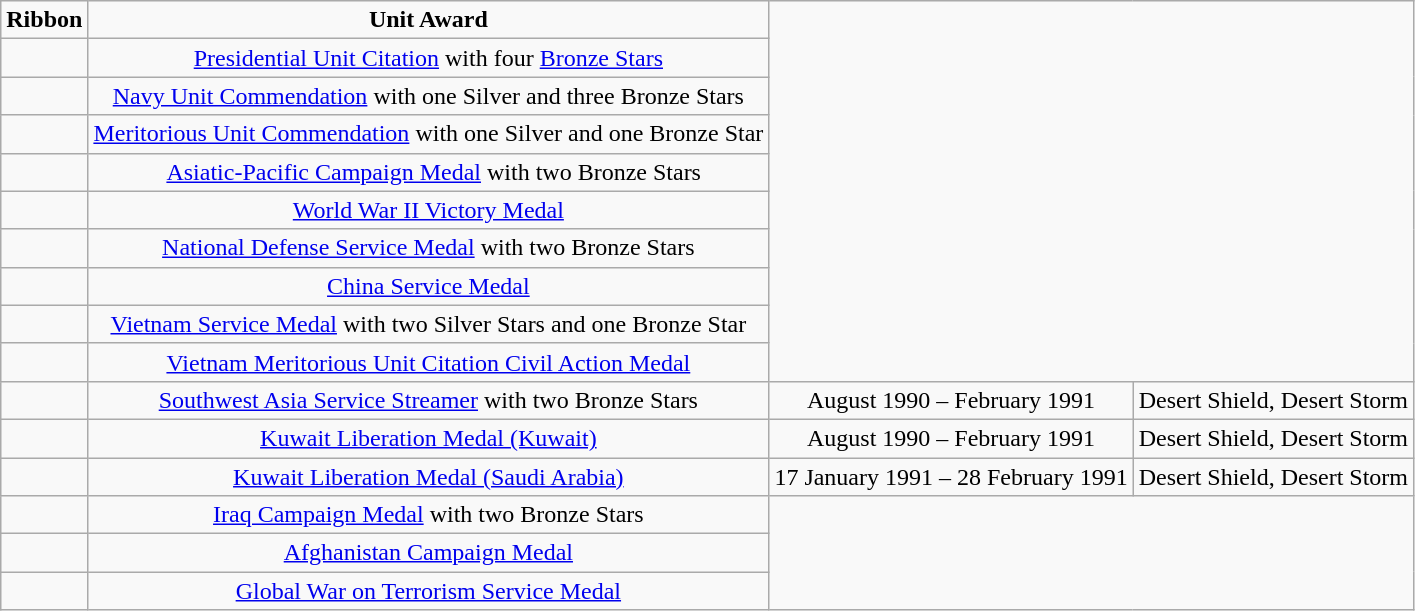<table class="wikitable" style="text-align:center; clear: center">
<tr>
<td><strong>Ribbon</strong></td>
<td><strong>Unit Award </strong></td>
</tr>
<tr>
<td></td>
<td><a href='#'>Presidential Unit Citation</a> with four <a href='#'>Bronze Stars</a></td>
</tr>
<tr>
<td></td>
<td><a href='#'>Navy Unit Commendation</a> with one Silver and three Bronze Stars</td>
</tr>
<tr>
<td></td>
<td><a href='#'>Meritorious Unit Commendation</a> with one Silver and one Bronze Star</td>
</tr>
<tr>
<td></td>
<td>  <a href='#'>Asiatic-Pacific Campaign Medal</a> with two Bronze Stars</td>
</tr>
<tr>
<td></td>
<td><a href='#'>World War II Victory Medal</a></td>
</tr>
<tr>
<td></td>
<td><a href='#'>National Defense Service Medal</a> with two Bronze Stars</td>
</tr>
<tr>
<td></td>
<td><a href='#'>China Service Medal</a></td>
</tr>
<tr>
<td></td>
<td><a href='#'>Vietnam Service Medal</a> with two Silver Stars and one Bronze Star</td>
</tr>
<tr>
<td></td>
<td><a href='#'>Vietnam Meritorious Unit Citation Civil Action Medal</a></td>
</tr>
<tr>
<td></td>
<td><a href='#'>Southwest Asia Service Streamer</a> with two Bronze Stars</td>
<td>August 1990 – February 1991</td>
<td>Desert Shield, Desert Storm</td>
</tr>
<tr>
<td></td>
<td><a href='#'>Kuwait Liberation Medal (Kuwait)</a></td>
<td>August 1990 – February 1991</td>
<td>Desert Shield, Desert Storm</td>
</tr>
<tr>
<td></td>
<td><a href='#'>Kuwait Liberation Medal (Saudi Arabia)</a></td>
<td>17 January 1991 – 28 February 1991</td>
<td>Desert Shield, Desert Storm</td>
</tr>
<tr>
<td></td>
<td><a href='#'>Iraq Campaign Medal</a> with two Bronze Stars</td>
</tr>
<tr>
<td></td>
<td><a href='#'>Afghanistan Campaign Medal</a></td>
</tr>
<tr>
<td></td>
<td><a href='#'>Global War on Terrorism Service Medal</a></td>
</tr>
</table>
